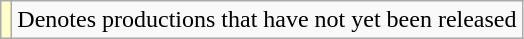<table class="wikitable">
<tr>
<td style="background:#FFFFCC;"></td>
<td>Denotes productions that have not yet been released</td>
</tr>
</table>
